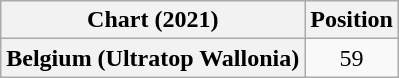<table class="wikitable plainrowheaders" style="text-align:center">
<tr>
<th scope="col">Chart (2021)</th>
<th scope="col">Position</th>
</tr>
<tr>
<th scope="row">Belgium (Ultratop Wallonia)</th>
<td>59</td>
</tr>
</table>
